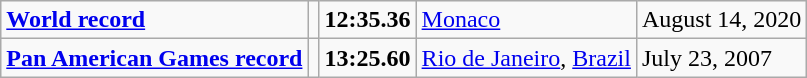<table class="wikitable">
<tr>
<td><strong><a href='#'>World record</a></strong></td>
<td></td>
<td><strong>12:35.36</strong></td>
<td><a href='#'>Monaco</a></td>
<td>August 14, 2020</td>
</tr>
<tr>
<td><strong><a href='#'>Pan American Games record</a></strong></td>
<td></td>
<td><strong>13:25.60</strong></td>
<td><a href='#'>Rio de Janeiro</a>, <a href='#'>Brazil</a></td>
<td>July 23, 2007</td>
</tr>
</table>
